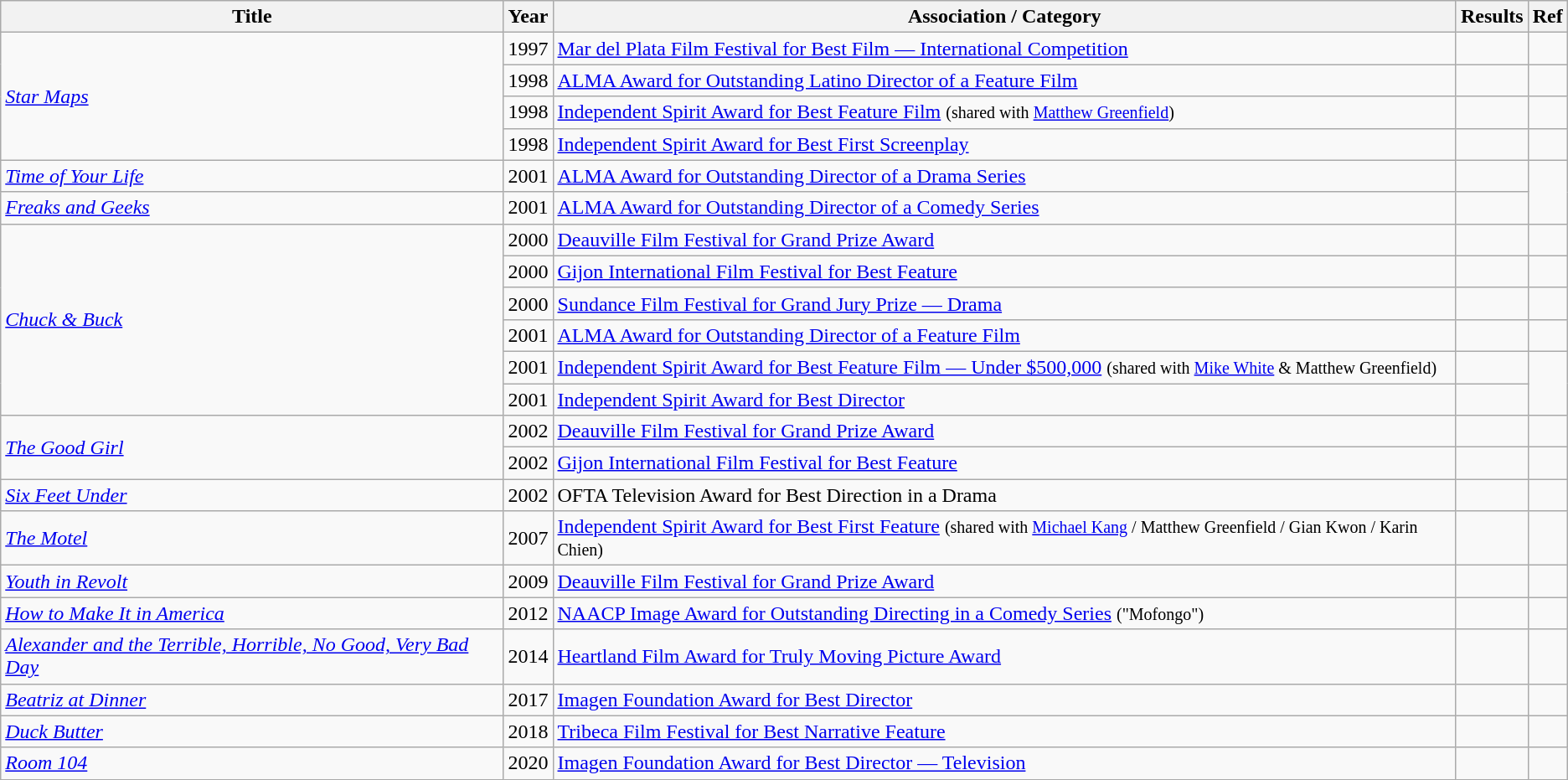<table class="wikitable">
<tr>
<th>Title</th>
<th>Year</th>
<th>Association / Category</th>
<th>Results</th>
<th>Ref</th>
</tr>
<tr>
<td rowspan="4"><em><a href='#'>Star Maps</a></em></td>
<td>1997</td>
<td><a href='#'>Mar del Plata Film Festival for Best Film — International Competition</a></td>
<td></td>
<td></td>
</tr>
<tr>
<td>1998</td>
<td><a href='#'>ALMA Award for Outstanding Latino Director of a Feature Film</a></td>
<td></td>
<td></td>
</tr>
<tr>
<td>1998</td>
<td><a href='#'>Independent Spirit Award for Best Feature Film</a> <small>(shared with <a href='#'>Matthew Greenfield</a>)</small></td>
<td></td>
<td></td>
</tr>
<tr>
<td>1998</td>
<td><a href='#'>Independent Spirit Award for Best First Screenplay</a></td>
<td></td>
<td></td>
</tr>
<tr>
<td><em><a href='#'>Time of Your Life</a></em></td>
<td>2001</td>
<td><a href='#'>ALMA Award for Outstanding Director of a Drama Series</a></td>
<td></td>
<td rowspan="2"></td>
</tr>
<tr>
<td><em><a href='#'>Freaks and Geeks</a></em></td>
<td>2001</td>
<td><a href='#'>ALMA Award for Outstanding Director of a Comedy Series</a></td>
<td></td>
</tr>
<tr>
<td rowspan="6"><em><a href='#'>Chuck & Buck</a></em></td>
<td>2000</td>
<td><a href='#'>Deauville Film Festival for Grand Prize Award</a></td>
<td></td>
<td></td>
</tr>
<tr>
<td>2000</td>
<td><a href='#'>Gijon International Film Festival for Best Feature</a></td>
<td></td>
<td></td>
</tr>
<tr>
<td>2000</td>
<td><a href='#'>Sundance Film Festival for Grand Jury Prize — Drama</a></td>
<td></td>
<td></td>
</tr>
<tr>
<td>2001</td>
<td><a href='#'>ALMA Award for Outstanding Director of a Feature Film</a></td>
<td></td>
<td></td>
</tr>
<tr>
<td>2001</td>
<td><a href='#'>Independent Spirit Award for Best Feature Film — Under $500,000</a> <small>(shared with <a href='#'>Mike White</a> & Matthew Greenfield)</small></td>
<td></td>
<td rowspan="2"></td>
</tr>
<tr>
<td>2001</td>
<td><a href='#'>Independent Spirit Award for Best Director</a></td>
<td></td>
</tr>
<tr>
<td rowspan="2"><em><a href='#'>The Good Girl</a></em></td>
<td>2002</td>
<td><a href='#'>Deauville Film Festival for Grand Prize Award</a></td>
<td></td>
<td></td>
</tr>
<tr>
<td>2002</td>
<td><a href='#'>Gijon International Film Festival for Best Feature</a></td>
<td></td>
<td></td>
</tr>
<tr>
<td><em><a href='#'>Six Feet Under</a></em></td>
<td>2002</td>
<td>OFTA Television Award for Best Direction in a Drama</td>
<td></td>
<td></td>
</tr>
<tr>
<td><em><a href='#'>The Motel</a></em></td>
<td>2007</td>
<td><a href='#'>Independent Spirit Award for Best First Feature</a> <small>(shared with <a href='#'>Michael Kang</a> / Matthew Greenfield / Gian Kwon / Karin Chien)</small></td>
<td></td>
<td></td>
</tr>
<tr>
<td><em><a href='#'>Youth in Revolt</a></em></td>
<td>2009</td>
<td><a href='#'>Deauville Film Festival for Grand Prize Award</a></td>
<td></td>
<td></td>
</tr>
<tr>
<td><em><a href='#'>How to Make It in America</a></em></td>
<td>2012</td>
<td><a href='#'>NAACP Image Award for Outstanding Directing in a Comedy Series</a> <small>("Mofongo")</small></td>
<td></td>
<td></td>
</tr>
<tr>
<td><em><a href='#'>Alexander and the Terrible, Horrible, No Good, Very Bad Day</a></em></td>
<td>2014</td>
<td><a href='#'>Heartland Film Award for Truly Moving Picture Award</a></td>
<td></td>
<td></td>
</tr>
<tr>
<td><em><a href='#'>Beatriz at Dinner</a></em></td>
<td>2017</td>
<td><a href='#'>Imagen Foundation Award for Best Director</a></td>
<td></td>
<td></td>
</tr>
<tr>
<td><em><a href='#'>Duck Butter</a></em></td>
<td>2018</td>
<td><a href='#'>Tribeca Film Festival for Best Narrative Feature</a></td>
<td></td>
<td></td>
</tr>
<tr>
<td><em><a href='#'>Room 104</a></em></td>
<td>2020</td>
<td><a href='#'>Imagen Foundation Award for Best Director — Television</a></td>
<td></td>
<td></td>
</tr>
</table>
